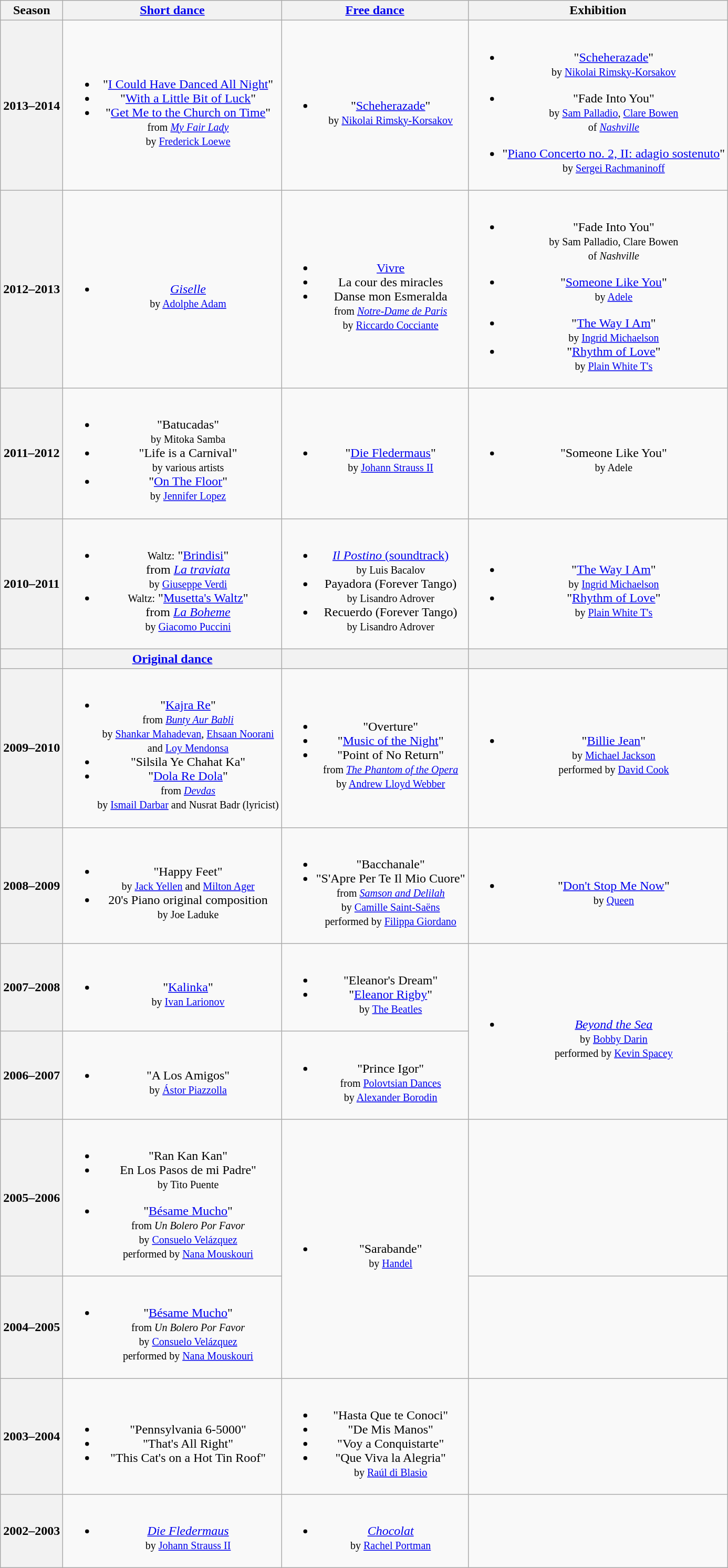<table class="wikitable" style="text-align:center">
<tr>
<th>Season</th>
<th><a href='#'>Short dance</a></th>
<th><a href='#'>Free dance</a></th>
<th>Exhibition</th>
</tr>
<tr>
<th>2013–2014 <br></th>
<td><br><ul><li>"<a href='#'>I Could Have Danced All Night</a>"</li><li>"<a href='#'>With a Little Bit of Luck</a>"</li><li>"<a href='#'>Get Me to the Church on Time</a>" <br><small> from <em><a href='#'>My Fair Lady</a></em> <br> by <a href='#'>Frederick Loewe</a> </small></li></ul></td>
<td><br><ul><li>"<a href='#'>Scheherazade</a>" <br><small> by <a href='#'>Nikolai Rimsky-Korsakov</a> </small></li></ul></td>
<td><br><ul><li>"<a href='#'>Scheherazade</a>" <br><small> by <a href='#'>Nikolai Rimsky-Korsakov</a> </small></li></ul><ul><li>"Fade Into You" <br><small> by <a href='#'>Sam Palladio</a>, <a href='#'>Clare Bowen</a> <br> of <em><a href='#'>Nashville</a></em> </small></li></ul><ul><li>"<a href='#'>Piano Concerto no. 2, II: adagio sostenuto</a>" <br><small> by <a href='#'>Sergei Rachmaninoff</a> </small></li></ul></td>
</tr>
<tr>
<th>2012–2013 <br></th>
<td><br><ul><li><em><a href='#'>Giselle</a></em> <br><small> by <a href='#'>Adolphe Adam</a> </small></li></ul></td>
<td><br><ul><li><a href='#'>Vivre</a></li><li>La cour des miracles</li><li>Danse mon Esmeralda <br><small> from <em><a href='#'>Notre-Dame de Paris</a></em> <br> by <a href='#'>Riccardo Cocciante</a> </small></li></ul></td>
<td><br><ul><li>"Fade Into You" <br><small> by Sam Palladio, Clare Bowen <br> of <em>Nashville</em> </small></li></ul><ul><li>"<a href='#'>Someone Like You</a>" <br><small> by <a href='#'>Adele</a> </small></li></ul><ul><li>"<a href='#'>The Way I Am</a>" <br><small> by <a href='#'>Ingrid Michaelson</a> </small></li><li>"<a href='#'>Rhythm of Love</a>" <br><small> by <a href='#'>Plain White T's</a> </small></li></ul></td>
</tr>
<tr>
<th>2011–2012 <br></th>
<td><br><ul><li>"Batucadas" <br><small> by Mitoka Samba </small></li><li>"Life is a Carnival" <br><small> by various artists </small></li><li>"<a href='#'>On The Floor</a>" <br><small> by <a href='#'>Jennifer Lopez</a> </small></li></ul></td>
<td><br><ul><li>"<a href='#'>Die Fledermaus</a>" <br> <small> by <a href='#'>Johann Strauss II</a> </small></li></ul></td>
<td><br><ul><li>"Someone Like You" <br><small> by Adele </small></li></ul></td>
</tr>
<tr>
<th>2010–2011 <br></th>
<td><br><ul><li><small>Waltz:</small> "<a href='#'>Brindisi</a>" <br> from <em><a href='#'>La traviata</a></em> <br><small> by <a href='#'>Giuseppe Verdi</a> </small></li><li><small>Waltz:</small> "<a href='#'>Musetta's Waltz</a>" <br> from <em><a href='#'>La Boheme</a></em> <small><br> by <a href='#'>Giacomo Puccini</a> </small></li></ul></td>
<td><br><ul><li><a href='#'><em>Il Postino</em> (soundtrack)</a> <br><small> by Luis Bacalov </small></li><li>Payadora (Forever Tango) <small><br> by Lisandro Adrover </small></li><li>Recuerdo (Forever Tango) <small><br> by Lisandro Adrover </small></li></ul></td>
<td><br><ul><li>"<a href='#'>The Way I Am</a>" <br><small> by <a href='#'>Ingrid Michaelson</a> </small></li><li>"<a href='#'>Rhythm of Love</a>" <br><small> by <a href='#'>Plain White T's</a> </small></li></ul></td>
</tr>
<tr>
<th></th>
<th><a href='#'>Original dance</a></th>
<th></th>
<th></th>
</tr>
<tr>
<th>2009–2010 <br></th>
<td><br><ul><li>"<a href='#'>Kajra Re</a>" <br><small> from <em><a href='#'>Bunty Aur Babli</a></em> <br> by <a href='#'>Shankar Mahadevan</a>, <a href='#'>Ehsaan Noorani</a> <br> and <a href='#'>Loy Mendonsa</a> </small></li><li>"Silsila Ye Chahat Ka"</li><li>"<a href='#'>Dola Re Dola</a>" <br><small> from <em><a href='#'>Devdas</a></em> <br> by <a href='#'>Ismail Darbar</a> and Nusrat Badr (lyricist) </small></li></ul></td>
<td><br><ul><li>"Overture"</li><li>"<a href='#'>Music of the Night</a>"</li><li>"Point of No Return"  <br><small> from <em><a href='#'>The Phantom of the Opera</a></em> <br> by <a href='#'>Andrew Lloyd Webber</a></small></li></ul></td>
<td><br><ul><li>"<a href='#'>Billie Jean</a>" <br><small> by <a href='#'>Michael Jackson</a> <br> performed by <a href='#'>David Cook</a> </small></li></ul></td>
</tr>
<tr>
<th>2008–2009 <br></th>
<td><br><ul><li>"Happy Feet" <br><small> by <a href='#'>Jack Yellen</a> and <a href='#'>Milton Ager</a> </small></li><li>20's Piano original composition <br><small> by Joe Laduke </small></li></ul></td>
<td><br><ul><li>"Bacchanale"</li><li>"S'Apre Per Te Il Mio Cuore"  <br><small> from <em><a href='#'>Samson and Delilah</a></em> <br> by <a href='#'>Camille Saint-Saëns</a> <br> performed by <a href='#'>Filippa Giordano</a> </small></li></ul></td>
<td><br><ul><li>"<a href='#'>Don't Stop Me Now</a>" <br><small> by <a href='#'>Queen</a> </small></li></ul></td>
</tr>
<tr>
<th>2007–2008 <br></th>
<td><br><ul><li>"<a href='#'>Kalinka</a>" <br><small> by <a href='#'>Ivan Larionov</a> </small></li></ul></td>
<td><br><ul><li>"Eleanor's Dream"</li><li>"<a href='#'>Eleanor Rigby</a>" <br><small> by <a href='#'>The Beatles</a> </small></li></ul></td>
<td rowspan=2><br><ul><li><em><a href='#'>Beyond the Sea</a></em> <br><small> by <a href='#'>Bobby Darin</a> <br> performed by <a href='#'>Kevin Spacey</a> </small></li></ul></td>
</tr>
<tr>
<th>2006–2007 <br></th>
<td><br><ul><li>"A Los Amigos" <br><small> by <a href='#'>Ástor Piazzolla</a> </small></li></ul></td>
<td><br><ul><li>"Prince Igor" <br><small> from <a href='#'>Polovtsian Dances</a> <br> by <a href='#'>Alexander Borodin</a> </small></li></ul></td>
</tr>
<tr>
<th>2005–2006 <br></th>
<td><br><ul><li>"Ran Kan Kan"</li><li>En Los Pasos de mi Padre" <br><small> by Tito Puente </small></li></ul><ul><li>"<a href='#'>Bésame Mucho</a>" <br><small> from <em>Un Bolero Por Favor</em> <br> by <a href='#'>Consuelo Velázquez</a> <br> performed by <a href='#'>Nana Mouskouri</a> </small></li></ul></td>
<td rowspan=2><br><ul><li>"Sarabande" <br><small> by <a href='#'>Handel</a> </small></li></ul></td>
<td></td>
</tr>
<tr>
<th>2004–2005 <br></th>
<td><br><ul><li>"<a href='#'>Bésame Mucho</a>" <br><small> from <em>Un Bolero Por Favor</em> <br> by <a href='#'>Consuelo Velázquez</a> <br> performed by <a href='#'>Nana Mouskouri</a> </small></li></ul></td>
<td></td>
</tr>
<tr>
<th>2003–2004 <br></th>
<td><br><ul><li>"Pennsylvania 6-5000"</li><li>"That's All Right"</li><li>"This Cat's on a Hot Tin Roof"</li></ul></td>
<td><br><ul><li>"Hasta Que te Conoci"</li><li>"De Mis Manos"</li><li>"Voy a Conquistarte"</li><li>"Que Viva la Alegria" <br><small> by <a href='#'>Raúl di Blasio</a> </small></li></ul></td>
<td></td>
</tr>
<tr>
<th>2002–2003 <br></th>
<td><br><ul><li><em><a href='#'>Die Fledermaus</a></em> <br><small> by <a href='#'>Johann Strauss II</a> </small></li></ul></td>
<td><br><ul><li><em><a href='#'>Chocolat</a></em> <br><small> by <a href='#'>Rachel Portman</a> </small></li></ul></td>
<td></td>
</tr>
</table>
